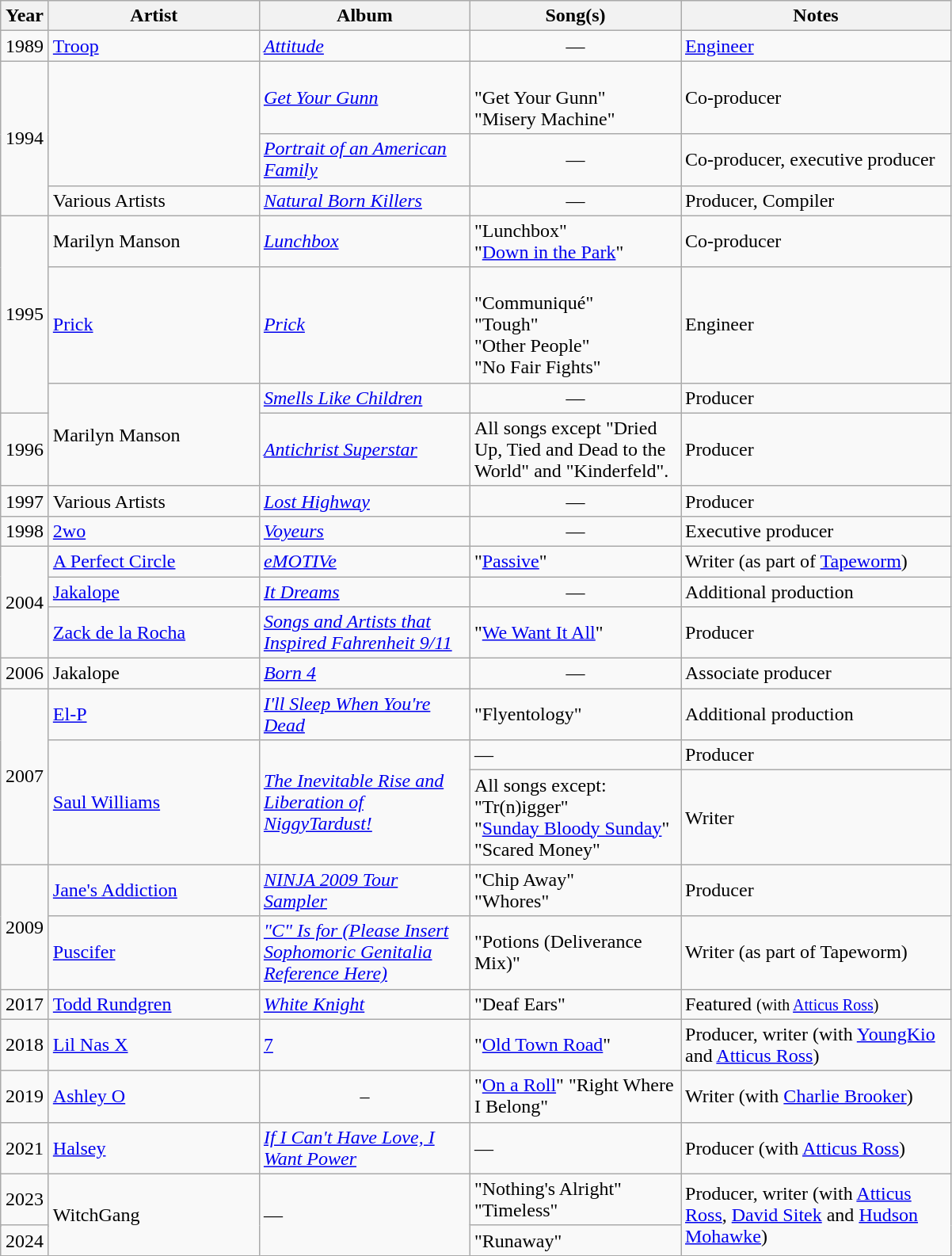<table class="wikitable">
<tr>
<th width="33">Year</th>
<th width="170">Artist</th>
<th width="170">Album</th>
<th width="170">Song(s)</th>
<th width="220">Notes</th>
</tr>
<tr>
<td align="center">1989</td>
<td><a href='#'>Troop</a></td>
<td><em><a href='#'>Attitude</a></em></td>
<td align="center">—</td>
<td><a href='#'>Engineer</a></td>
</tr>
<tr>
<td align="center" rowspan="3">1994</td>
<td rowspan="2"></td>
<td><em><a href='#'>Get Your Gunn</a></em></td>
<td><br>"Get Your Gunn"<br>"Misery Machine"</td>
<td>Co-producer</td>
</tr>
<tr>
<td><em><a href='#'>Portrait of an American Family</a></em></td>
<td align="center">—</td>
<td>Co-producer, executive producer</td>
</tr>
<tr>
<td>Various Artists</td>
<td><em><a href='#'>Natural Born Killers</a></em></td>
<td align="center">—</td>
<td>Producer, Compiler</td>
</tr>
<tr>
<td align="center" rowspan="3">1995</td>
<td>Marilyn Manson</td>
<td><em><a href='#'>Lunchbox</a></em></td>
<td>"Lunchbox"<br>"<a href='#'>Down in the Park</a>"</td>
<td>Co-producer</td>
</tr>
<tr>
<td><a href='#'>Prick</a></td>
<td><em><a href='#'>Prick</a></em></td>
<td><br>"Communiqué"<br>
"Tough"<br>
"Other People"<br>
"No Fair Fights"</td>
<td>Engineer</td>
</tr>
<tr>
<td rowspan="2">Marilyn Manson</td>
<td><em><a href='#'>Smells Like Children</a></em></td>
<td align="center">—</td>
<td>Producer</td>
</tr>
<tr>
<td align="center">1996</td>
<td><em><a href='#'>Antichrist Superstar</a></em></td>
<td>All songs except "Dried Up, Tied and Dead to the World" and "Kinderfeld".</td>
<td>Producer</td>
</tr>
<tr>
<td align="center">1997</td>
<td>Various Artists</td>
<td><em><a href='#'>Lost Highway</a></em></td>
<td align="center">—</td>
<td>Producer</td>
</tr>
<tr>
<td align="center">1998</td>
<td><a href='#'>2wo</a></td>
<td><em><a href='#'>Voyeurs</a></em></td>
<td align="center">—</td>
<td>Executive producer</td>
</tr>
<tr>
<td align="center" rowspan="3">2004</td>
<td><a href='#'>A Perfect Circle</a></td>
<td><em><a href='#'>eMOTIVe</a></em></td>
<td>"<a href='#'>Passive</a>"</td>
<td>Writer (as part of <a href='#'>Tapeworm</a>)</td>
</tr>
<tr>
<td><a href='#'>Jakalope</a></td>
<td><em><a href='#'>It Dreams</a></em></td>
<td align="center">—</td>
<td>Additional production</td>
</tr>
<tr>
<td><a href='#'>Zack de la Rocha</a></td>
<td><em><a href='#'>Songs and Artists that Inspired Fahrenheit 9/11</a></em></td>
<td>"<a href='#'>We Want It All</a>"</td>
<td>Producer</td>
</tr>
<tr>
<td align="center">2006</td>
<td>Jakalope</td>
<td><em><a href='#'>Born 4</a></em></td>
<td align="center">—</td>
<td>Associate producer</td>
</tr>
<tr>
<td align="center" rowspan="3">2007</td>
<td><a href='#'>El-P</a></td>
<td><em><a href='#'>I'll Sleep When You're Dead</a></em></td>
<td>"Flyentology"</td>
<td>Additional production</td>
</tr>
<tr>
<td rowspan="2"><a href='#'>Saul Williams</a></td>
<td rowspan="2"><em><a href='#'>The Inevitable Rise and Liberation of NiggyTardust!</a></em></td>
<td>—</td>
<td>Producer</td>
</tr>
<tr>
<td>All songs except:<br>"Tr(n)igger"<br>"<a href='#'>Sunday Bloody Sunday</a>"<br>"Scared Money"</td>
<td>Writer</td>
</tr>
<tr>
<td align="center" rowspan="2">2009</td>
<td><a href='#'>Jane's Addiction</a></td>
<td><em><a href='#'>NINJA 2009 Tour Sampler</a></em></td>
<td>"Chip Away"<br>"Whores"</td>
<td>Producer</td>
</tr>
<tr>
<td><a href='#'>Puscifer</a></td>
<td><em><a href='#'>"C" Is for (Please Insert Sophomoric Genitalia Reference Here)</a></em></td>
<td>"Potions (Deliverance Mix)"</td>
<td>Writer (as part of Tapeworm)</td>
</tr>
<tr>
<td align="center">2017</td>
<td><a href='#'>Todd Rundgren</a></td>
<td><em><a href='#'>White Knight</a></em></td>
<td>"Deaf Ears"</td>
<td>Featured <small>(with <a href='#'>Atticus Ross</a>)</small></td>
</tr>
<tr>
<td align="center">2018</td>
<td><a href='#'>Lil Nas X</a></td>
<td><a href='#'>7</a></td>
<td>"<a href='#'>Old Town Road</a>"</td>
<td>Producer, writer (with <a href='#'>YoungKio</a> and <a href='#'>Atticus Ross</a>)</td>
</tr>
<tr>
<td align="center">2019</td>
<td><a href='#'>Ashley O</a></td>
<td align="center">–</td>
<td>"<a href='#'>On a Roll</a>" "Right Where I Belong"</td>
<td>Writer (with <a href='#'>Charlie Brooker</a>)</td>
</tr>
<tr>
<td align="center">2021</td>
<td><a href='#'>Halsey</a></td>
<td><em><a href='#'>If I Can't Have Love, I Want Power</a></em></td>
<td>—</td>
<td>Producer (with <a href='#'>Atticus Ross</a>)</td>
</tr>
<tr>
<td align="center" rowspan="2">2023</td>
<td rowspan="3">WitchGang</td>
<td rowspan="3">—</td>
<td>"Nothing's Alright"<br>"Timeless"</td>
<td rowspan="3">Producer, writer (with <a href='#'>Atticus Ross</a>, <a href='#'>David Sitek</a> and <a href='#'>Hudson Mohawke</a>)</td>
</tr>
<tr>
<td rowspan="2">"Runaway"</td>
</tr>
<tr>
<td align="center" rowspan="2">2024</td>
</tr>
</table>
